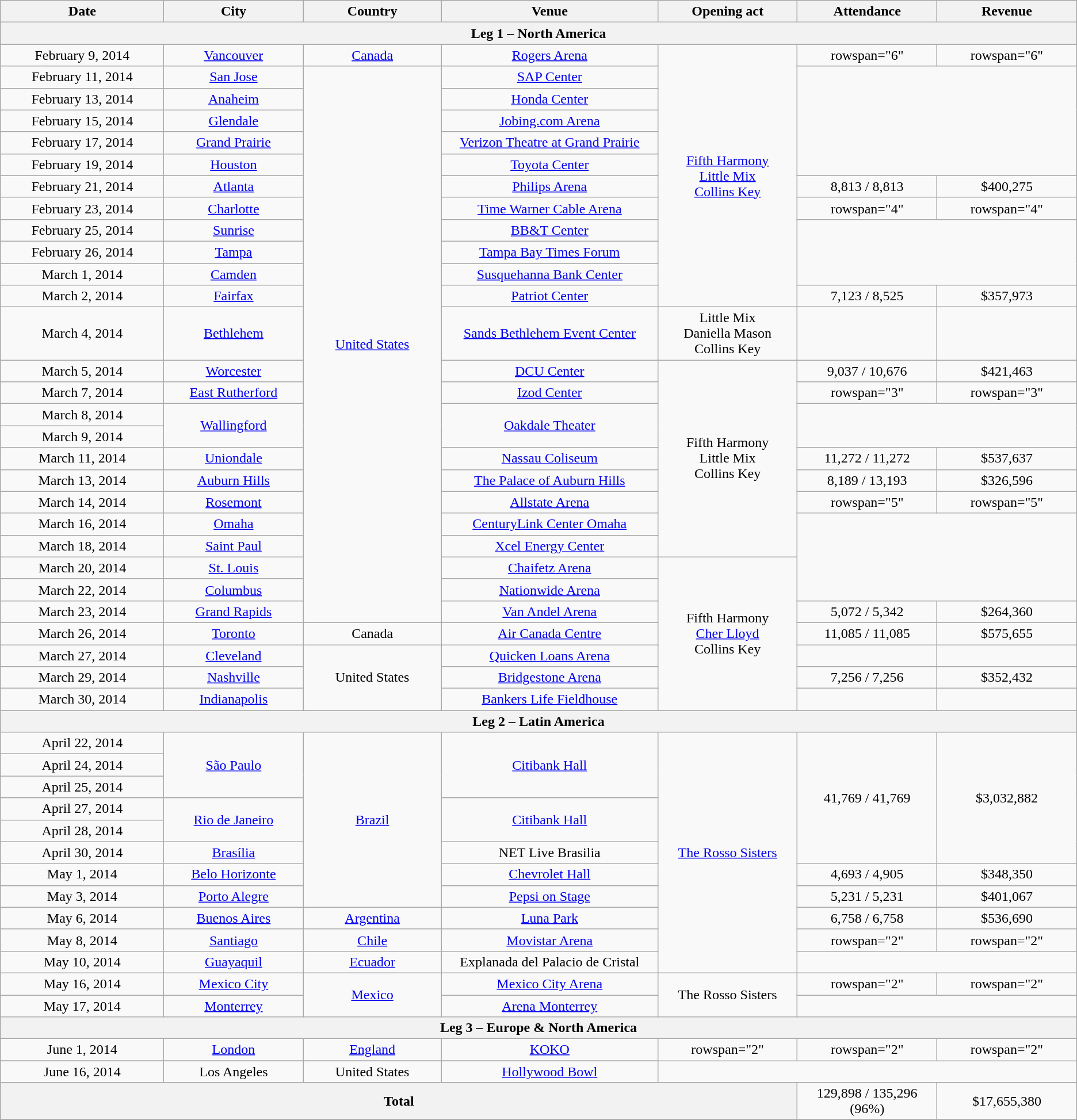<table class="wikitable" style="text-align:center;">
<tr>
<th scope="col" style="width:12em;">Date</th>
<th scope="col" style="width:10em;">City</th>
<th scope="col" style="width:10em;">Country</th>
<th scope="col" style="width:16em;">Venue</th>
<th scope="col" style="width:10em;">Opening act</th>
<th scope="col" style="width:10em;">Attendance</th>
<th scope="col" style="width:10em;">Revenue</th>
</tr>
<tr>
<th colspan="7">Leg 1 – North America</th>
</tr>
<tr>
<td>February 9, 2014</td>
<td><a href='#'>Vancouver</a></td>
<td><a href='#'>Canada</a></td>
<td><a href='#'>Rogers Arena</a></td>
<td rowspan="12"><a href='#'>Fifth Harmony</a><br><a href='#'>Little Mix</a><br><a href='#'>Collins Key</a></td>
<td>rowspan="6" </td>
<td>rowspan="6" </td>
</tr>
<tr>
<td>February 11, 2014</td>
<td><a href='#'>San Jose</a></td>
<td rowspan="24"><a href='#'>United States</a></td>
<td><a href='#'>SAP Center</a></td>
</tr>
<tr>
<td>February 13, 2014</td>
<td><a href='#'>Anaheim</a></td>
<td><a href='#'>Honda Center</a></td>
</tr>
<tr>
<td>February 15, 2014</td>
<td><a href='#'>Glendale</a></td>
<td><a href='#'>Jobing.com Arena</a></td>
</tr>
<tr>
<td>February 17, 2014</td>
<td><a href='#'>Grand Prairie</a></td>
<td><a href='#'>Verizon Theatre at Grand Prairie</a></td>
</tr>
<tr>
<td>February 19, 2014</td>
<td><a href='#'>Houston</a></td>
<td><a href='#'>Toyota Center</a></td>
</tr>
<tr>
<td>February 21, 2014</td>
<td><a href='#'>Atlanta</a></td>
<td><a href='#'>Philips Arena</a></td>
<td>8,813 / 8,813</td>
<td>$400,275</td>
</tr>
<tr>
<td>February 23, 2014</td>
<td><a href='#'>Charlotte</a></td>
<td><a href='#'>Time Warner Cable Arena</a></td>
<td>rowspan="4" </td>
<td>rowspan="4" </td>
</tr>
<tr>
<td>February 25, 2014</td>
<td><a href='#'>Sunrise</a></td>
<td><a href='#'>BB&T Center</a></td>
</tr>
<tr>
<td>February 26, 2014</td>
<td><a href='#'>Tampa</a></td>
<td><a href='#'>Tampa Bay Times Forum</a></td>
</tr>
<tr>
<td>March 1, 2014</td>
<td><a href='#'>Camden</a></td>
<td><a href='#'>Susquehanna Bank Center</a></td>
</tr>
<tr>
<td>March 2, 2014</td>
<td><a href='#'>Fairfax</a></td>
<td><a href='#'>Patriot Center</a></td>
<td>7,123 / 8,525</td>
<td>$357,973</td>
</tr>
<tr>
<td>March 4, 2014</td>
<td><a href='#'>Bethlehem</a></td>
<td><a href='#'>Sands Bethlehem Event Center</a></td>
<td>Little Mix<br>Daniella Mason<br>Collins Key</td>
<td></td>
<td></td>
</tr>
<tr>
<td>March 5, 2014</td>
<td><a href='#'>Worcester</a></td>
<td><a href='#'>DCU Center</a></td>
<td rowspan="9">Fifth Harmony<br>Little Mix<br>Collins Key</td>
<td>9,037 / 10,676</td>
<td>$421,463</td>
</tr>
<tr>
<td>March 7, 2014</td>
<td><a href='#'>East Rutherford</a></td>
<td><a href='#'>Izod Center</a></td>
<td>rowspan="3" </td>
<td>rowspan="3" </td>
</tr>
<tr>
<td>March 8, 2014</td>
<td rowspan="2"><a href='#'>Wallingford</a></td>
<td rowspan="2"><a href='#'>Oakdale Theater</a></td>
</tr>
<tr>
<td>March 9, 2014</td>
</tr>
<tr>
<td>March 11, 2014</td>
<td><a href='#'>Uniondale</a></td>
<td><a href='#'>Nassau Coliseum</a></td>
<td>11,272 / 11,272</td>
<td>$537,637</td>
</tr>
<tr>
<td>March 13, 2014</td>
<td><a href='#'>Auburn Hills</a></td>
<td><a href='#'>The Palace of Auburn Hills</a></td>
<td>8,189 / 13,193</td>
<td>$326,596</td>
</tr>
<tr>
<td>March 14, 2014</td>
<td><a href='#'>Rosemont</a></td>
<td><a href='#'>Allstate Arena</a></td>
<td>rowspan="5" </td>
<td>rowspan="5" </td>
</tr>
<tr>
<td>March 16, 2014</td>
<td><a href='#'>Omaha</a></td>
<td><a href='#'>CenturyLink Center Omaha</a></td>
</tr>
<tr>
<td>March 18, 2014</td>
<td><a href='#'>Saint Paul</a></td>
<td><a href='#'>Xcel Energy Center</a></td>
</tr>
<tr>
<td>March 20, 2014</td>
<td><a href='#'>St. Louis</a></td>
<td><a href='#'>Chaifetz Arena</a></td>
<td rowspan="7">Fifth Harmony<br><a href='#'>Cher Lloyd</a><br>Collins Key</td>
</tr>
<tr>
<td>March 22, 2014</td>
<td><a href='#'>Columbus</a></td>
<td><a href='#'>Nationwide Arena</a></td>
</tr>
<tr>
<td>March 23, 2014</td>
<td><a href='#'>Grand Rapids</a></td>
<td><a href='#'>Van Andel Arena</a></td>
<td>5,072 / 5,342</td>
<td>$264,360</td>
</tr>
<tr>
<td>March 26, 2014</td>
<td><a href='#'>Toronto</a></td>
<td>Canada</td>
<td><a href='#'>Air Canada Centre</a></td>
<td>11,085 / 11,085</td>
<td>$575,655</td>
</tr>
<tr>
<td>March 27, 2014</td>
<td><a href='#'>Cleveland</a></td>
<td rowspan="3">United States</td>
<td><a href='#'>Quicken Loans Arena</a></td>
<td></td>
<td></td>
</tr>
<tr>
<td>March 29, 2014</td>
<td><a href='#'>Nashville</a></td>
<td><a href='#'>Bridgestone Arena</a></td>
<td>7,256 / 7,256</td>
<td>$352,432</td>
</tr>
<tr>
<td>March 30, 2014</td>
<td><a href='#'>Indianapolis</a></td>
<td><a href='#'>Bankers Life Fieldhouse</a></td>
<td></td>
<td></td>
</tr>
<tr>
<th colspan="7">Leg 2 – Latin America</th>
</tr>
<tr>
<td>April 22, 2014</td>
<td rowspan="3"><a href='#'>São Paulo</a></td>
<td rowspan="8"><a href='#'>Brazil</a></td>
<td rowspan="3"><a href='#'>Citibank Hall</a></td>
<td rowspan="11"><a href='#'>The Rosso Sisters</a></td>
<td rowspan="6">41,769 / 41,769</td>
<td rowspan="6">$3,032,882</td>
</tr>
<tr>
<td>April 24, 2014</td>
</tr>
<tr>
<td>April 25, 2014</td>
</tr>
<tr>
<td>April 27, 2014</td>
<td rowspan="2"><a href='#'>Rio de Janeiro</a></td>
<td rowspan="2"><a href='#'>Citibank Hall</a></td>
</tr>
<tr>
<td>April 28, 2014</td>
</tr>
<tr>
<td>April 30, 2014</td>
<td><a href='#'>Brasília</a></td>
<td>NET Live Brasilia</td>
</tr>
<tr>
<td>May 1, 2014</td>
<td><a href='#'>Belo Horizonte</a></td>
<td><a href='#'>Chevrolet Hall</a></td>
<td>4,693 / 4,905</td>
<td>$348,350</td>
</tr>
<tr>
<td>May 3, 2014</td>
<td><a href='#'>Porto Alegre</a></td>
<td><a href='#'>Pepsi on Stage</a></td>
<td>5,231 / 5,231</td>
<td>$401,067</td>
</tr>
<tr>
<td>May 6, 2014</td>
<td><a href='#'>Buenos Aires</a></td>
<td><a href='#'>Argentina</a></td>
<td><a href='#'>Luna Park</a></td>
<td>6,758 / 6,758</td>
<td>$536,690</td>
</tr>
<tr>
<td>May 8, 2014</td>
<td><a href='#'>Santiago</a></td>
<td><a href='#'>Chile</a></td>
<td><a href='#'>Movistar Arena</a></td>
<td>rowspan="2" </td>
<td>rowspan="2" </td>
</tr>
<tr>
<td>May 10, 2014</td>
<td><a href='#'>Guayaquil</a></td>
<td><a href='#'>Ecuador</a></td>
<td>Explanada del Palacio de Cristal</td>
</tr>
<tr>
<td>May 16, 2014</td>
<td><a href='#'>Mexico City</a></td>
<td rowspan="2"><a href='#'>Mexico</a></td>
<td><a href='#'>Mexico City Arena</a></td>
<td rowspan="2">The Rosso Sisters</td>
<td>rowspan="2" </td>
<td>rowspan="2" </td>
</tr>
<tr>
<td>May 17, 2014</td>
<td><a href='#'>Monterrey</a></td>
<td><a href='#'>Arena Monterrey</a></td>
</tr>
<tr>
<th colspan="7">Leg 3 – Europe & North America</th>
</tr>
<tr>
<td>June 1, 2014</td>
<td><a href='#'>London</a></td>
<td><a href='#'>England</a></td>
<td><a href='#'>KOKO</a></td>
<td>rowspan="2" </td>
<td>rowspan="2" </td>
<td>rowspan="2" </td>
</tr>
<tr>
</tr>
<tr>
<td>June 16, 2014</td>
<td>Los Angeles</td>
<td>United States</td>
<td><a href='#'>Hollywood Bowl</a></td>
</tr>
<tr>
<th colspan="5">Total</th>
<td>129,898 / 135,296 (96%)</td>
<td>$17,655,380</td>
</tr>
<tr>
</tr>
</table>
